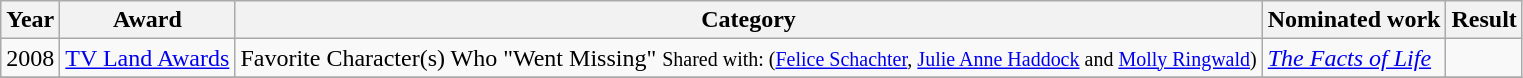<table class="wikitable">
<tr>
<th>Year</th>
<th>Award</th>
<th>Category</th>
<th>Nominated work</th>
<th>Result</th>
</tr>
<tr>
<td>2008</td>
<td><a href='#'>TV Land Awards</a></td>
<td>Favorite Character(s) Who "Went Missing" <small> Shared with: (<a href='#'>Felice Schachter</a>, <a href='#'>Julie Anne Haddock</a> and <a href='#'>Molly Ringwald</a>) </small></td>
<td><em><a href='#'>The Facts of Life</a></em></td>
<td></td>
</tr>
<tr>
</tr>
</table>
